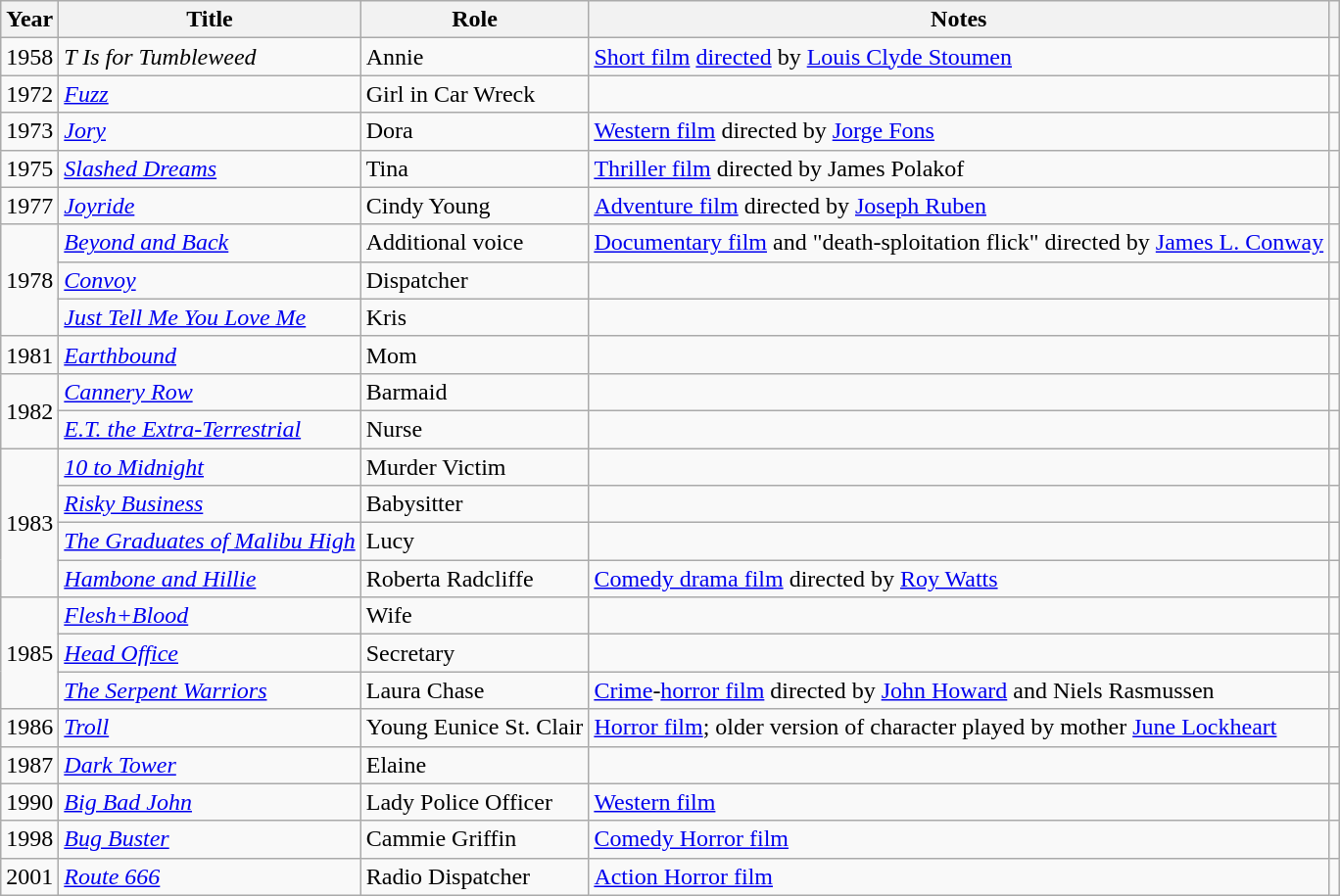<table class="wikitable sortable">
<tr>
<th>Year</th>
<th>Title</th>
<th>Role</th>
<th>Notes</th>
<th class="unsortable"></th>
</tr>
<tr>
<td>1958</td>
<td><em>T Is for Tumbleweed</em></td>
<td>Annie</td>
<td><a href='#'>Short film</a> <a href='#'>directed</a> by <a href='#'>Louis Clyde Stoumen</a></td>
<td></td>
</tr>
<tr>
<td>1972</td>
<td><em><a href='#'>Fuzz</a></em></td>
<td>Girl in Car Wreck</td>
<td></td>
<td></td>
</tr>
<tr>
<td>1973</td>
<td><em><a href='#'>Jory</a></em></td>
<td>Dora</td>
<td><a href='#'>Western film</a> directed by <a href='#'>Jorge Fons</a></td>
<td></td>
</tr>
<tr>
<td>1975</td>
<td><em><a href='#'>Slashed Dreams</a></em></td>
<td>Tina</td>
<td><a href='#'>Thriller film</a> directed by James Polakof</td>
<td></td>
</tr>
<tr>
<td>1977</td>
<td><em><a href='#'>Joyride</a></em></td>
<td>Cindy Young</td>
<td><a href='#'>Adventure film</a> directed by <a href='#'>Joseph Ruben</a></td>
<td></td>
</tr>
<tr>
<td rowspan="3">1978</td>
<td><em><a href='#'>Beyond and Back</a></em></td>
<td>Additional voice</td>
<td><a href='#'>Documentary film</a> and "death-sploitation flick" directed by <a href='#'>James L. Conway</a></td>
<td></td>
</tr>
<tr>
<td><em><a href='#'>Convoy</a></em></td>
<td>Dispatcher</td>
<td></td>
<td></td>
</tr>
<tr>
<td><em><a href='#'>Just Tell Me You Love Me</a></em></td>
<td>Kris</td>
<td></td>
<td></td>
</tr>
<tr>
<td>1981</td>
<td><em><a href='#'>Earthbound</a></em></td>
<td>Mom</td>
<td></td>
<td></td>
</tr>
<tr>
<td rowspan="2">1982</td>
<td><em><a href='#'>Cannery Row</a></em></td>
<td>Barmaid</td>
<td></td>
<td></td>
</tr>
<tr>
<td><em><a href='#'>E.T. the Extra-Terrestrial</a></em></td>
<td>Nurse</td>
<td></td>
<td></td>
</tr>
<tr>
<td rowspan="4">1983</td>
<td><em><a href='#'>10 to Midnight</a></em></td>
<td>Murder Victim</td>
<td></td>
<td></td>
</tr>
<tr>
<td><em><a href='#'>Risky Business</a></em></td>
<td>Babysitter</td>
<td></td>
<td></td>
</tr>
<tr>
<td><em><a href='#'>The Graduates of Malibu High</a></em></td>
<td>Lucy</td>
<td></td>
<td></td>
</tr>
<tr>
<td><em><a href='#'>Hambone and Hillie</a></em></td>
<td>Roberta Radcliffe</td>
<td><a href='#'>Comedy drama film</a> directed by <a href='#'>Roy Watts</a></td>
<td></td>
</tr>
<tr>
<td rowspan="3">1985</td>
<td><em><a href='#'>Flesh+Blood</a></em></td>
<td>Wife</td>
<td></td>
<td></td>
</tr>
<tr>
<td><em><a href='#'>Head Office</a></em></td>
<td>Secretary</td>
<td></td>
<td></td>
</tr>
<tr>
<td><em><a href='#'>The Serpent Warriors</a></em></td>
<td>Laura Chase</td>
<td><a href='#'>Crime</a>-<a href='#'>horror film</a> directed by <a href='#'>John Howard</a> and Niels Rasmussen</td>
<td></td>
</tr>
<tr>
<td>1986</td>
<td><em><a href='#'>Troll</a></em></td>
<td>Young Eunice St. Clair</td>
<td><a href='#'>Horror film</a>; older version of character played by mother <a href='#'>June Lockheart</a></td>
<td></td>
</tr>
<tr>
<td>1987</td>
<td><em><a href='#'>Dark Tower</a></em></td>
<td>Elaine</td>
<td></td>
<td></td>
</tr>
<tr>
<td>1990</td>
<td><em><a href='#'>Big Bad John</a></em></td>
<td>Lady Police Officer</td>
<td><a href='#'>Western film</a></td>
<td></td>
</tr>
<tr>
<td>1998</td>
<td><em><a href='#'>Bug Buster</a></em></td>
<td>Cammie Griffin</td>
<td><a href='#'>Comedy Horror film</a></td>
<td></td>
</tr>
<tr>
<td>2001</td>
<td><em><a href='#'>Route 666</a></em></td>
<td>Radio Dispatcher</td>
<td><a href='#'>Action Horror film</a></td>
<td></td>
</tr>
</table>
